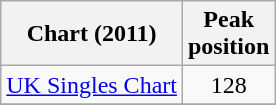<table class="wikitable sortable">
<tr>
<th>Chart (2011)</th>
<th>Peak<br>position</th>
</tr>
<tr>
<td align="left"><a href='#'>UK Singles Chart</a></td>
<td align="center">128</td>
</tr>
<tr>
</tr>
</table>
